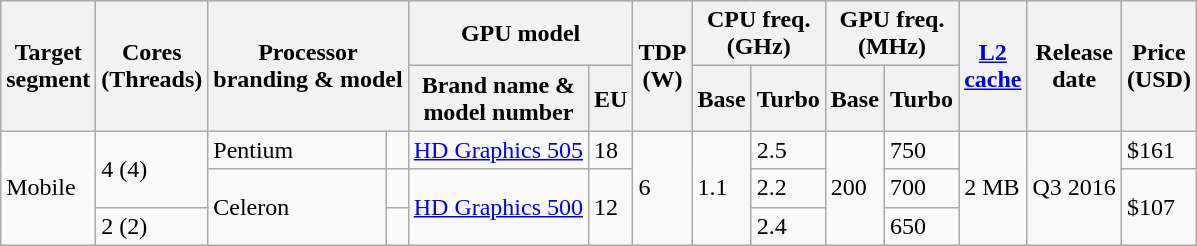<table class="wikitable">
<tr>
<th rowspan=2>Target<br>segment</th>
<th rowspan=2>Cores<br>(Threads)</th>
<th colspan=2 rowspan="2">Processor<br>branding & model</th>
<th colspan="2">GPU model</th>
<th rowspan=2>TDP<br>(W)</th>
<th colspan=2>CPU freq.<br>(GHz)</th>
<th colspan=2>GPU freq.<br>(MHz)</th>
<th rowspan=2><a href='#'>L2<br>cache</a></th>
<th rowspan=2>Release<br>date</th>
<th rowspan=2>Price<br>(USD)</th>
</tr>
<tr>
<th>Brand name &<br>model number</th>
<th>EU</th>
<th>Base</th>
<th>Turbo</th>
<th>Base</th>
<th>Turbo</th>
</tr>
<tr>
<td rowspan="3">Mobile</td>
<td rowspan="2">4 (4)</td>
<td rowspan="1">Pentium</td>
<td></td>
<td rowspan="1"><a href='#'>HD Graphics 505</a></td>
<td rowspan="1">18</td>
<td rowspan="3">6</td>
<td rowspan="3">1.1</td>
<td rowspan="1">2.5</td>
<td rowspan="3">200</td>
<td rowspan="1">750</td>
<td rowspan="3">2 MB</td>
<td rowspan="3">Q3 2016</td>
<td rowspan="1">$161</td>
</tr>
<tr>
<td rowspan="2">Celeron</td>
<td></td>
<td rowspan="2"><a href='#'>HD Graphics 500</a></td>
<td rowspan="2">12</td>
<td rowspan="1">2.2</td>
<td rowspan="1">700</td>
<td rowspan="2">$107</td>
</tr>
<tr>
<td rowspan="1">2 (2)</td>
<td></td>
<td rowspan="1">2.4</td>
<td rowspan="1">650</td>
</tr>
</table>
